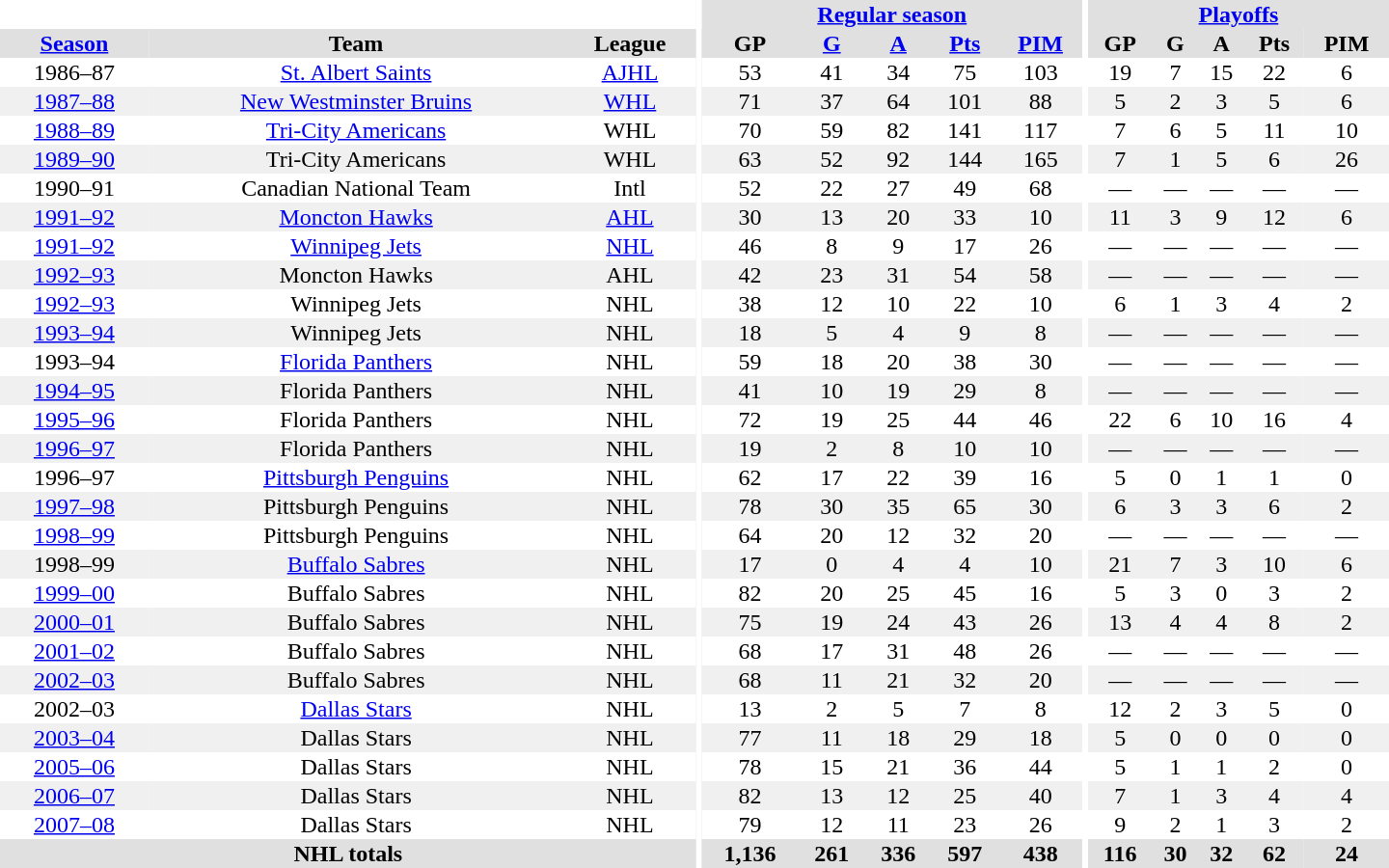<table border="0" cellpadding="1" cellspacing="0" style="text-align:center; width:60em">
<tr bgcolor="#e0e0e0">
<th colspan="3" bgcolor="#ffffff"></th>
<th rowspan="99" bgcolor="#ffffff"></th>
<th colspan="5"><a href='#'>Regular season</a></th>
<th rowspan="99" bgcolor="#ffffff"></th>
<th colspan="5"><a href='#'>Playoffs</a></th>
</tr>
<tr bgcolor="#e0e0e0">
<th><a href='#'>Season</a></th>
<th>Team</th>
<th>League</th>
<th>GP</th>
<th><a href='#'>G</a></th>
<th><a href='#'>A</a></th>
<th><a href='#'>Pts</a></th>
<th><a href='#'>PIM</a></th>
<th>GP</th>
<th>G</th>
<th>A</th>
<th>Pts</th>
<th>PIM</th>
</tr>
<tr ALIGN="center">
<td>1986–87</td>
<td><a href='#'>St. Albert Saints</a></td>
<td><a href='#'>AJHL</a></td>
<td>53</td>
<td>41</td>
<td>34</td>
<td>75</td>
<td>103</td>
<td>19</td>
<td>7</td>
<td>15</td>
<td>22</td>
<td>6</td>
</tr>
<tr ALIGN="center" bgcolor="#f0f0f0">
<td><a href='#'>1987–88</a></td>
<td><a href='#'>New Westminster Bruins</a></td>
<td><a href='#'>WHL</a></td>
<td>71</td>
<td>37</td>
<td>64</td>
<td>101</td>
<td>88</td>
<td>5</td>
<td>2</td>
<td>3</td>
<td>5</td>
<td>6</td>
</tr>
<tr ALIGN="center">
<td><a href='#'>1988–89</a></td>
<td><a href='#'>Tri-City Americans</a></td>
<td>WHL</td>
<td>70</td>
<td>59</td>
<td>82</td>
<td>141</td>
<td>117</td>
<td>7</td>
<td>6</td>
<td>5</td>
<td>11</td>
<td>10</td>
</tr>
<tr ALIGN="center" bgcolor="#f0f0f0">
<td><a href='#'>1989–90</a></td>
<td>Tri-City Americans</td>
<td>WHL</td>
<td>63</td>
<td>52</td>
<td>92</td>
<td>144</td>
<td>165</td>
<td>7</td>
<td>1</td>
<td>5</td>
<td>6</td>
<td>26</td>
</tr>
<tr ALIGN="center">
<td>1990–91</td>
<td>Canadian National Team</td>
<td>Intl</td>
<td>52</td>
<td>22</td>
<td>27</td>
<td>49</td>
<td>68</td>
<td>—</td>
<td>—</td>
<td>—</td>
<td>—</td>
<td>—</td>
</tr>
<tr ALIGN="center" bgcolor="#f0f0f0">
<td><a href='#'>1991–92</a></td>
<td><a href='#'>Moncton Hawks</a></td>
<td><a href='#'>AHL</a></td>
<td>30</td>
<td>13</td>
<td>20</td>
<td>33</td>
<td>10</td>
<td>11</td>
<td>3</td>
<td>9</td>
<td>12</td>
<td>6</td>
</tr>
<tr ALIGN="center">
<td><a href='#'>1991–92</a></td>
<td><a href='#'>Winnipeg Jets</a></td>
<td><a href='#'>NHL</a></td>
<td>46</td>
<td>8</td>
<td>9</td>
<td>17</td>
<td>26</td>
<td>—</td>
<td>—</td>
<td>—</td>
<td>—</td>
<td>—</td>
</tr>
<tr ALIGN="center" bgcolor="#f0f0f0">
<td><a href='#'>1992–93</a></td>
<td>Moncton Hawks</td>
<td>AHL</td>
<td>42</td>
<td>23</td>
<td>31</td>
<td>54</td>
<td>58</td>
<td>—</td>
<td>—</td>
<td>—</td>
<td>—</td>
<td>—</td>
</tr>
<tr ALIGN="center">
<td><a href='#'>1992–93</a></td>
<td>Winnipeg Jets</td>
<td>NHL</td>
<td>38</td>
<td>12</td>
<td>10</td>
<td>22</td>
<td>10</td>
<td>6</td>
<td>1</td>
<td>3</td>
<td>4</td>
<td>2</td>
</tr>
<tr ALIGN="center" bgcolor="#f0f0f0">
<td><a href='#'>1993–94</a></td>
<td>Winnipeg Jets</td>
<td>NHL</td>
<td>18</td>
<td>5</td>
<td>4</td>
<td>9</td>
<td>8</td>
<td>—</td>
<td>—</td>
<td>—</td>
<td>—</td>
<td>—</td>
</tr>
<tr ALIGN="center">
<td>1993–94</td>
<td><a href='#'>Florida Panthers</a></td>
<td>NHL</td>
<td>59</td>
<td>18</td>
<td>20</td>
<td>38</td>
<td>30</td>
<td>—</td>
<td>—</td>
<td>—</td>
<td>—</td>
<td>—</td>
</tr>
<tr ALIGN="center" bgcolor="#f0f0f0">
<td><a href='#'>1994–95</a></td>
<td>Florida Panthers</td>
<td>NHL</td>
<td>41</td>
<td>10</td>
<td>19</td>
<td>29</td>
<td>8</td>
<td>—</td>
<td>—</td>
<td>—</td>
<td>—</td>
<td>—</td>
</tr>
<tr ALIGN="center">
<td><a href='#'>1995–96</a></td>
<td>Florida Panthers</td>
<td>NHL</td>
<td>72</td>
<td>19</td>
<td>25</td>
<td>44</td>
<td>46</td>
<td>22</td>
<td>6</td>
<td>10</td>
<td>16</td>
<td>4</td>
</tr>
<tr ALIGN="center" bgcolor="#f0f0f0">
<td><a href='#'>1996–97</a></td>
<td>Florida Panthers</td>
<td>NHL</td>
<td>19</td>
<td>2</td>
<td>8</td>
<td>10</td>
<td>10</td>
<td>—</td>
<td>—</td>
<td>—</td>
<td>—</td>
<td>—</td>
</tr>
<tr ALIGN="center">
<td>1996–97</td>
<td><a href='#'>Pittsburgh Penguins</a></td>
<td>NHL</td>
<td>62</td>
<td>17</td>
<td>22</td>
<td>39</td>
<td>16</td>
<td>5</td>
<td>0</td>
<td>1</td>
<td>1</td>
<td>0</td>
</tr>
<tr ALIGN="center" bgcolor="#f0f0f0">
<td><a href='#'>1997–98</a></td>
<td>Pittsburgh Penguins</td>
<td>NHL</td>
<td>78</td>
<td>30</td>
<td>35</td>
<td>65</td>
<td>30</td>
<td>6</td>
<td>3</td>
<td>3</td>
<td>6</td>
<td>2</td>
</tr>
<tr ALIGN="center">
<td><a href='#'>1998–99</a></td>
<td>Pittsburgh Penguins</td>
<td>NHL</td>
<td>64</td>
<td>20</td>
<td>12</td>
<td>32</td>
<td>20</td>
<td>—</td>
<td>—</td>
<td>—</td>
<td>—</td>
<td>—</td>
</tr>
<tr ALIGN="center" bgcolor="#f0f0f0">
<td>1998–99</td>
<td><a href='#'>Buffalo Sabres</a></td>
<td>NHL</td>
<td>17</td>
<td>0</td>
<td>4</td>
<td>4</td>
<td>10</td>
<td>21</td>
<td>7</td>
<td>3</td>
<td>10</td>
<td>6</td>
</tr>
<tr ALIGN="center">
<td><a href='#'>1999–00</a></td>
<td>Buffalo Sabres</td>
<td>NHL</td>
<td>82</td>
<td>20</td>
<td>25</td>
<td>45</td>
<td>16</td>
<td>5</td>
<td>3</td>
<td>0</td>
<td>3</td>
<td>2</td>
</tr>
<tr ALIGN="center" bgcolor="#f0f0f0">
<td><a href='#'>2000–01</a></td>
<td>Buffalo Sabres</td>
<td>NHL</td>
<td>75</td>
<td>19</td>
<td>24</td>
<td>43</td>
<td>26</td>
<td>13</td>
<td>4</td>
<td>4</td>
<td>8</td>
<td>2</td>
</tr>
<tr ALIGN="center">
<td><a href='#'>2001–02</a></td>
<td>Buffalo Sabres</td>
<td>NHL</td>
<td>68</td>
<td>17</td>
<td>31</td>
<td>48</td>
<td>26</td>
<td>—</td>
<td>—</td>
<td>—</td>
<td>—</td>
<td>—</td>
</tr>
<tr ALIGN="center" bgcolor="#f0f0f0">
<td><a href='#'>2002–03</a></td>
<td>Buffalo Sabres</td>
<td>NHL</td>
<td>68</td>
<td>11</td>
<td>21</td>
<td>32</td>
<td>20</td>
<td>—</td>
<td>—</td>
<td>—</td>
<td>—</td>
<td>—</td>
</tr>
<tr ALIGN="center">
<td>2002–03</td>
<td><a href='#'>Dallas Stars</a></td>
<td>NHL</td>
<td>13</td>
<td>2</td>
<td>5</td>
<td>7</td>
<td>8</td>
<td>12</td>
<td>2</td>
<td>3</td>
<td>5</td>
<td>0</td>
</tr>
<tr ALIGN="center" bgcolor="#f0f0f0">
<td><a href='#'>2003–04</a></td>
<td>Dallas Stars</td>
<td>NHL</td>
<td>77</td>
<td>11</td>
<td>18</td>
<td>29</td>
<td>18</td>
<td>5</td>
<td>0</td>
<td>0</td>
<td>0</td>
<td>0</td>
</tr>
<tr ALIGN="center">
<td><a href='#'>2005–06</a></td>
<td>Dallas Stars</td>
<td>NHL</td>
<td>78</td>
<td>15</td>
<td>21</td>
<td>36</td>
<td>44</td>
<td>5</td>
<td>1</td>
<td>1</td>
<td>2</td>
<td>0</td>
</tr>
<tr ALIGN="center" bgcolor="#f0f0f0">
<td><a href='#'>2006–07</a></td>
<td>Dallas Stars</td>
<td>NHL</td>
<td>82</td>
<td>13</td>
<td>12</td>
<td>25</td>
<td>40</td>
<td>7</td>
<td>1</td>
<td>3</td>
<td>4</td>
<td>4</td>
</tr>
<tr ALIGN="center">
<td><a href='#'>2007–08</a></td>
<td>Dallas Stars</td>
<td>NHL</td>
<td>79</td>
<td>12</td>
<td>11</td>
<td>23</td>
<td>26</td>
<td>9</td>
<td>2</td>
<td>1</td>
<td>3</td>
<td>2</td>
</tr>
<tr style="background:#e0e0e0;">
<th colspan="3">NHL totals</th>
<th>1,136</th>
<th>261</th>
<th>336</th>
<th>597</th>
<th>438</th>
<th>116</th>
<th>30</th>
<th>32</th>
<th>62</th>
<th>24</th>
</tr>
</table>
